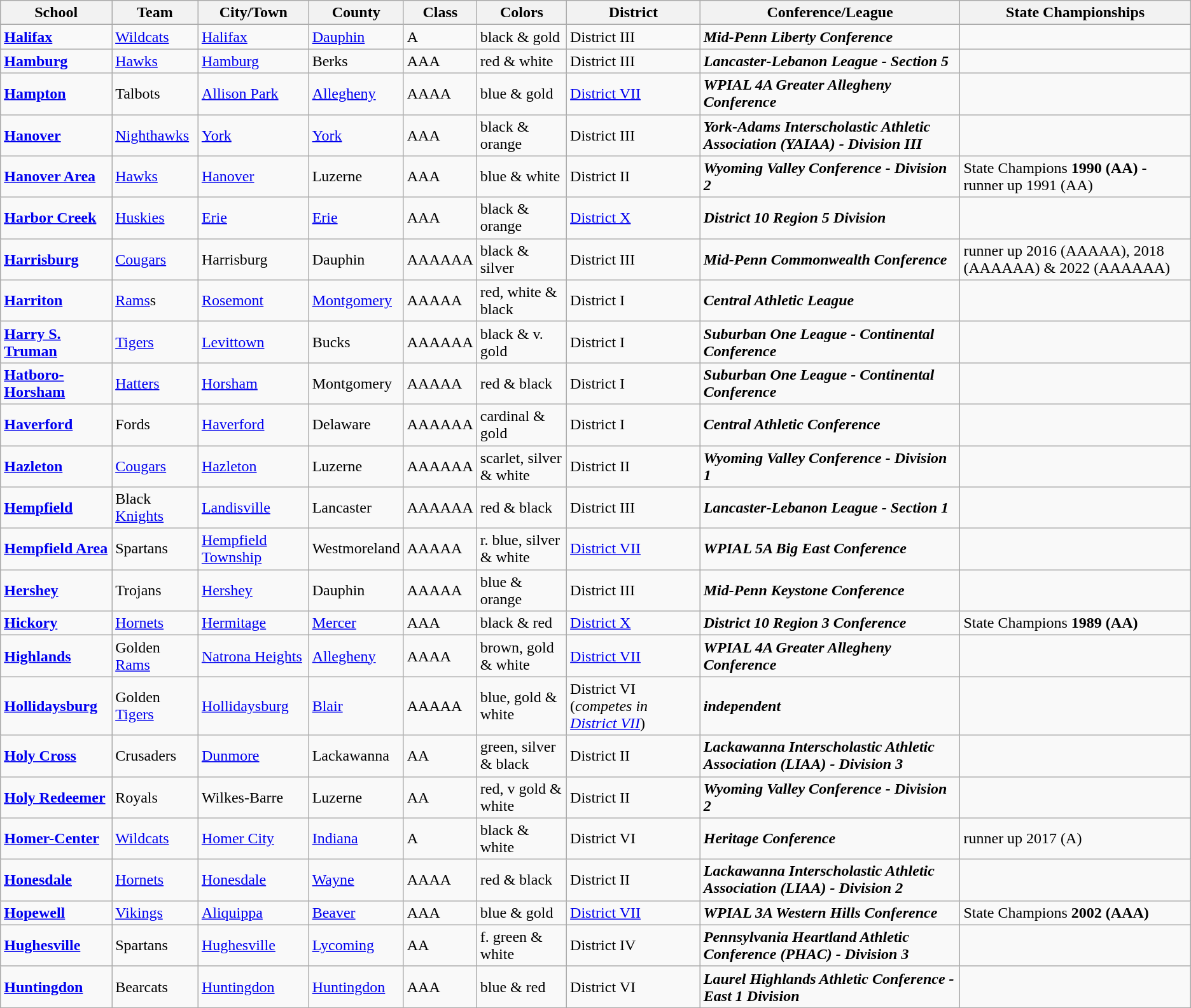<table class="wikitable sortable">
<tr>
<th>School</th>
<th>Team</th>
<th>City/Town</th>
<th>County</th>
<th>Class</th>
<th>Colors</th>
<th>District</th>
<th>Conference/League</th>
<th>State Championships</th>
</tr>
<tr style=#F0FFFF;">
<td><strong><a href='#'>Halifax</a></strong></td>
<td><a href='#'>Wildcats</a></td>
<td><a href='#'>Halifax</a></td>
<td><a href='#'>Dauphin</a></td>
<td>A</td>
<td> black & gold</td>
<td>District III</td>
<td><strong><em>Mid-Penn Liberty Conference</em></strong></td>
<td></td>
</tr>
<tr style=#F0FFFF;">
<td><strong><a href='#'>Hamburg</a></strong></td>
<td><a href='#'>Hawks</a></td>
<td><a href='#'>Hamburg</a></td>
<td>Berks</td>
<td>AAA</td>
<td> red & white</td>
<td>District III</td>
<td><strong><em>Lancaster-Lebanon League - Section 5</em></strong></td>
<td></td>
</tr>
<tr style=#F0FFFF;">
<td><strong><a href='#'>Hampton</a></strong></td>
<td>Talbots</td>
<td><a href='#'>Allison Park</a></td>
<td><a href='#'>Allegheny</a></td>
<td>AAAA</td>
<td> blue & gold</td>
<td><a href='#'>District VII</a></td>
<td><strong><em>WPIAL 4A Greater Allegheny Conference</em></strong></td>
<td></td>
</tr>
<tr style=#F0FFFF;">
<td><strong><a href='#'>Hanover</a></strong></td>
<td><a href='#'>Nighthawks</a></td>
<td><a href='#'>York</a></td>
<td><a href='#'>York</a></td>
<td>AAA</td>
<td> black & orange</td>
<td>District III</td>
<td><strong><em>York-Adams Interscholastic Athletic Association (YAIAA) - Division III</em></strong></td>
<td></td>
</tr>
<tr style=#F0FFFF;">
<td><strong><a href='#'>Hanover Area</a></strong></td>
<td><a href='#'>Hawks</a></td>
<td><a href='#'>Hanover</a></td>
<td>Luzerne</td>
<td>AAA</td>
<td> blue & white</td>
<td>District II</td>
<td><strong><em>Wyoming Valley Conference - Division 2</em></strong></td>
<td>State Champions <strong>1990 (AA)</strong> - runner up 1991 (AA)</td>
</tr>
<tr style=#F0FFFF;">
<td><strong><a href='#'>Harbor Creek</a></strong></td>
<td><a href='#'>Huskies</a></td>
<td><a href='#'>Erie</a></td>
<td><a href='#'>Erie</a></td>
<td>AAA</td>
<td> black & orange</td>
<td><a href='#'>District X</a></td>
<td><strong><em>District 10 Region 5 Division</em></strong></td>
<td></td>
</tr>
<tr style=#F0FFFF;">
<td><strong><a href='#'>Harrisburg</a></strong></td>
<td><a href='#'>Cougars</a></td>
<td>Harrisburg</td>
<td>Dauphin</td>
<td>AAAAAA</td>
<td> black & silver</td>
<td>District III</td>
<td><strong><em>Mid-Penn Commonwealth Conference</em></strong></td>
<td>runner up 2016 (AAAAA), 2018 (AAAAAA) & 2022 (AAAAAA)</td>
</tr>
<tr style=#F0FFFF;">
<td><strong><a href='#'>Harriton</a></strong></td>
<td><a href='#'>Rams</a>s</td>
<td><a href='#'>Rosemont</a></td>
<td><a href='#'>Montgomery</a></td>
<td>AAAAA</td>
<td> red, white & black</td>
<td>District I</td>
<td><strong><em>Central Athletic League</em></strong></td>
<td></td>
</tr>
<tr style=#F0FFFF;">
<td><strong><a href='#'>Harry S. Truman</a></strong></td>
<td><a href='#'>Tigers</a></td>
<td><a href='#'>Levittown</a></td>
<td>Bucks</td>
<td>AAAAAA</td>
<td> black & v. gold</td>
<td>District I</td>
<td><strong><em>Suburban One League - Continental Conference</em></strong></td>
<td></td>
</tr>
<tr style=#F0FFFF;">
<td><strong><a href='#'>Hatboro-Horsham</a></strong></td>
<td><a href='#'>Hatters</a></td>
<td><a href='#'>Horsham</a></td>
<td>Montgomery</td>
<td>AAAAA</td>
<td> red & black</td>
<td>District I</td>
<td><strong><em>Suburban One League - Continental Conference</em></strong></td>
<td></td>
</tr>
<tr style=#F0FFFF;">
<td><strong><a href='#'>Haverford</a></strong></td>
<td>Fords</td>
<td><a href='#'>Haverford</a></td>
<td>Delaware</td>
<td>AAAAAA</td>
<td> cardinal & gold</td>
<td>District I</td>
<td><strong><em>Central Athletic Conference</em></strong></td>
<td></td>
</tr>
<tr style=#F0FFFF;">
<td><strong><a href='#'>Hazleton</a></strong></td>
<td><a href='#'>Cougars</a></td>
<td><a href='#'>Hazleton</a></td>
<td>Luzerne</td>
<td>AAAAAA</td>
<td> scarlet, silver & white</td>
<td>District II</td>
<td><strong><em>Wyoming Valley Conference - Division 1</em></strong></td>
<td></td>
</tr>
<tr style=#F0FFFF;">
<td><strong><a href='#'>Hempfield</a></strong></td>
<td>Black <a href='#'>Knights</a></td>
<td><a href='#'>Landisville</a></td>
<td>Lancaster</td>
<td>AAAAAA</td>
<td> red & black</td>
<td>District III</td>
<td><strong><em>Lancaster-Lebanon League - Section 1</em></strong></td>
<td></td>
</tr>
<tr style=#F0FFFF;">
<td><strong><a href='#'>Hempfield Area</a></strong></td>
<td>Spartans</td>
<td><a href='#'>Hempfield Township</a></td>
<td>Westmoreland</td>
<td>AAAAA</td>
<td> r. blue, silver & white</td>
<td><a href='#'>District VII</a></td>
<td><strong><em>WPIAL 5A Big East Conference</em></strong></td>
<td></td>
</tr>
<tr style=#F0FFFF;">
<td><strong><a href='#'>Hershey</a></strong></td>
<td>Trojans</td>
<td><a href='#'>Hershey</a></td>
<td>Dauphin</td>
<td>AAAAA</td>
<td> blue & orange</td>
<td>District III</td>
<td><strong><em>Mid-Penn Keystone Conference</em></strong></td>
<td></td>
</tr>
<tr style=#F0FFFF;">
<td><strong><a href='#'>Hickory</a></strong></td>
<td><a href='#'>Hornets</a></td>
<td><a href='#'>Hermitage</a></td>
<td><a href='#'>Mercer</a></td>
<td>AAA</td>
<td> black & red</td>
<td><a href='#'>District X</a></td>
<td><strong><em>District 10 Region 3 Conference</em></strong></td>
<td>State Champions <strong>1989 (AA)</strong></td>
</tr>
<tr style=#F0FFFF;">
<td><strong><a href='#'>Highlands</a></strong></td>
<td>Golden <a href='#'>Rams</a></td>
<td><a href='#'>Natrona Heights</a></td>
<td><a href='#'>Allegheny</a></td>
<td>AAAA</td>
<td> brown, gold & white</td>
<td><a href='#'>District VII</a></td>
<td><strong><em>WPIAL 4A Greater Allegheny Conference</em></strong></td>
<td></td>
</tr>
<tr style=#F0FFFF;">
<td><strong><a href='#'>Hollidaysburg</a></strong></td>
<td>Golden <a href='#'>Tigers</a></td>
<td><a href='#'>Hollidaysburg</a></td>
<td><a href='#'>Blair</a></td>
<td>AAAAA</td>
<td> blue, gold & white</td>
<td>District VI (<em>competes in <a href='#'>District VII</a></em>)</td>
<td><strong><em>independent</em></strong></td>
<td></td>
</tr>
<tr style=#F0FFFF;">
<td><strong><a href='#'>Holy Cross</a></strong></td>
<td>Crusaders</td>
<td><a href='#'>Dunmore</a></td>
<td>Lackawanna</td>
<td>AA</td>
<td> green, silver & black</td>
<td>District II</td>
<td><strong><em>Lackawanna Interscholastic Athletic Association (LIAA) - Division 3</em></strong></td>
<td></td>
</tr>
<tr style=#F0FFFF;">
<td><strong><a href='#'>Holy Redeemer</a></strong></td>
<td>Royals</td>
<td>Wilkes-Barre</td>
<td>Luzerne</td>
<td>AA</td>
<td> red, v gold & white</td>
<td>District II</td>
<td><strong><em>Wyoming Valley Conference - Division 2</em></strong></td>
<td></td>
</tr>
<tr style=#F0FFFF;">
<td><strong><a href='#'>Homer-Center</a></strong></td>
<td><a href='#'>Wildcats</a></td>
<td><a href='#'>Homer City</a></td>
<td><a href='#'>Indiana</a></td>
<td>A</td>
<td> black & white</td>
<td>District VI</td>
<td><strong><em>Heritage Conference</em></strong></td>
<td>runner up 2017 (A)</td>
</tr>
<tr style=#F0FFFF;">
<td><strong><a href='#'>Honesdale</a></strong></td>
<td><a href='#'>Hornets</a></td>
<td><a href='#'>Honesdale</a></td>
<td><a href='#'>Wayne</a></td>
<td>AAAA</td>
<td> red & black</td>
<td>District II</td>
<td><strong><em>Lackawanna Interscholastic Athletic Association (LIAA) - Division 2</em></strong></td>
<td></td>
</tr>
<tr style=#F0FFFF;">
<td><strong><a href='#'>Hopewell</a></strong></td>
<td><a href='#'>Vikings</a></td>
<td><a href='#'>Aliquippa</a></td>
<td><a href='#'>Beaver</a></td>
<td>AAA</td>
<td> blue & gold</td>
<td><a href='#'>District VII</a></td>
<td><strong><em>WPIAL 3A Western Hills Conference</em></strong></td>
<td>State Champions <strong>2002 (AAA)</strong></td>
</tr>
<tr style=#F0FFFF;">
<td><strong><a href='#'>Hughesville</a></strong></td>
<td>Spartans</td>
<td><a href='#'>Hughesville</a></td>
<td><a href='#'>Lycoming</a></td>
<td>AA</td>
<td> f. green & white</td>
<td>District IV</td>
<td><strong><em>Pennsylvania Heartland Athletic Conference (PHAC) - Division 3</em></strong></td>
<td></td>
</tr>
<tr style=#F0FFFF;">
<td><strong><a href='#'>Huntingdon</a></strong></td>
<td>Bearcats</td>
<td><a href='#'>Huntingdon</a></td>
<td><a href='#'>Huntingdon</a></td>
<td>AAA</td>
<td> blue & red</td>
<td>District VI</td>
<td><strong><em>Laurel Highlands Athletic Conference - East 1 Division</em></strong></td>
<td></td>
</tr>
</table>
